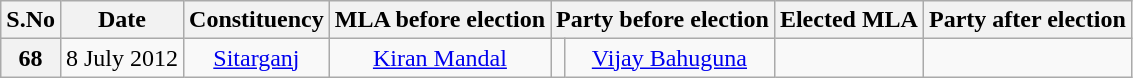<table class="wikitable sortable" style="text-align:center;">
<tr>
<th>S.No</th>
<th>Date</th>
<th>Constituency</th>
<th>MLA before election</th>
<th colspan="2">Party before election</th>
<th>Elected MLA</th>
<th colspan="2">Party after election</th>
</tr>
<tr>
<th>68</th>
<td>8 July 2012</td>
<td><a href='#'>Sitarganj</a></td>
<td><a href='#'>Kiran Mandal</a></td>
<td></td>
<td><a href='#'>Vijay Bahuguna</a></td>
<td></td>
</tr>
</table>
